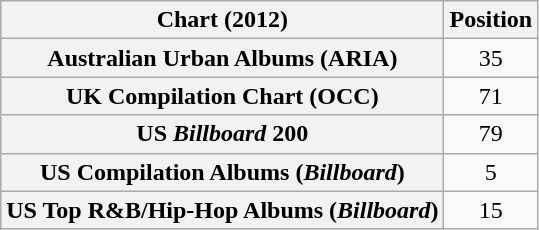<table class="wikitable sortable plainrowheaders" style="text-align:center">
<tr>
<th scope="col">Chart (2012)</th>
<th scope="col">Position</th>
</tr>
<tr>
<th scope="row">Australian Urban Albums (ARIA)</th>
<td>35</td>
</tr>
<tr>
<th scope="row">UK Compilation Chart (OCC)</th>
<td>71</td>
</tr>
<tr>
<th scope="row">US <em>Billboard</em> 200</th>
<td>79</td>
</tr>
<tr>
<th scope="row">US Compilation Albums (<em>Billboard</em>)</th>
<td>5</td>
</tr>
<tr>
<th scope="row">US Top R&B/Hip-Hop Albums (<em>Billboard</em>)</th>
<td>15</td>
</tr>
</table>
